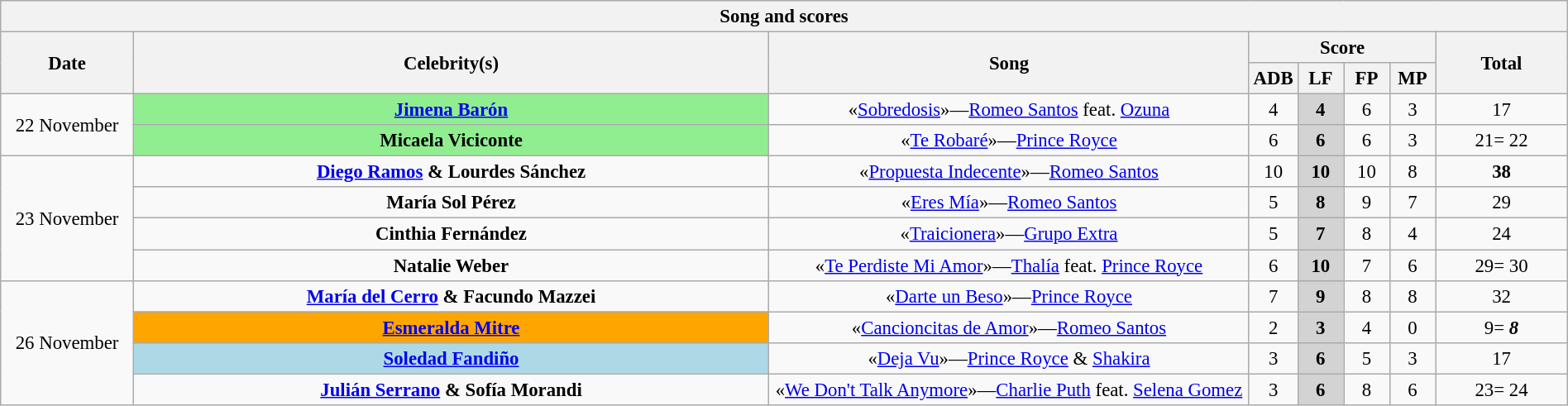<table class="wikitable collapsible collapsed" style="font-size:95%; text-align: center; width: 100%;">
<tr>
<th colspan="11" style="with: 100%;" align=center>Song and scores</th>
</tr>
<tr>
<th rowspan="2" width=100>Date</th>
<th rowspan="2">Celebrity(s)</th>
<th rowspan="2" width=380>Song</th>
<th colspan="4">Score</th>
<th rowspan="2">Total</th>
</tr>
<tr>
<th width=30>ADB</th>
<th width=30>LF</th>
<th width=30>FP</th>
<th width=30>MP</th>
</tr>
<tr>
<td rowspan="2">22 November</td>
<td bgcolor="lightgreen"><strong><a href='#'>Jimena Barón</a></strong></td>
<td>«<a href='#'>Sobredosis</a>»—<a href='#'>Romeo Santos</a> feat. <a href='#'>Ozuna</a></td>
<td>4</td>
<td bgcolor="lightgrey"><strong>4</strong></td>
<td>6</td>
<td>3</td>
<td>17</td>
</tr>
<tr>
<td bgcolor="lightgreen"><strong>Micaela Viciconte</strong></td>
<td>«<a href='#'>Te Robaré</a>»—<a href='#'>Prince Royce</a></td>
<td>6</td>
<td bgcolor="lightgrey"><strong>6</strong></td>
<td>6</td>
<td>3</td>
<td>21= 22</td>
</tr>
<tr>
<td rowspan="4">23 November</td>
<td bgcolor=""><strong><a href='#'>Diego Ramos</a> & Lourdes Sánchez</strong></td>
<td>«<a href='#'>Propuesta Indecente</a>»—<a href='#'>Romeo Santos</a></td>
<td>10</td>
<td bgcolor="lightgrey"><strong>10</strong></td>
<td>10</td>
<td>8</td>
<td><span><strong>38</strong></span></td>
</tr>
<tr>
<td bgcolor=""><strong>María Sol Pérez</strong></td>
<td>«<a href='#'>Eres Mía</a>»—<a href='#'>Romeo Santos</a></td>
<td>5</td>
<td bgcolor="lightgrey"><strong>8</strong></td>
<td>9</td>
<td>7</td>
<td>29</td>
</tr>
<tr>
<td bgcolor=""><strong>Cinthia Fernández</strong></td>
<td>«<a href='#'>Traicionera</a>»—<a href='#'>Grupo Extra</a></td>
<td>5</td>
<td bgcolor="lightgrey"><strong>7</strong></td>
<td>8</td>
<td>4</td>
<td>24</td>
</tr>
<tr>
<td bgcolor=""><strong>Natalie Weber</strong></td>
<td>«<a href='#'>Te Perdiste Mi Amor</a>»—<a href='#'>Thalía</a> feat. <a href='#'>Prince Royce</a></td>
<td>6</td>
<td bgcolor="lightgrey"><strong>10</strong></td>
<td>7</td>
<td>6</td>
<td>29= 30</td>
</tr>
<tr>
<td rowspan="4">26 November</td>
<td bgcolor=""><strong><a href='#'>María del Cerro</a> & Facundo Mazzei</strong></td>
<td>«<a href='#'>Darte un Beso</a>»—<a href='#'>Prince Royce</a></td>
<td>7</td>
<td bgcolor="lightgrey"><strong>9</strong></td>
<td>8</td>
<td>8</td>
<td>32</td>
</tr>
<tr>
<td bgcolor="orange"><strong><a href='#'>Esmeralda Mitre</a></strong></td>
<td>«<a href='#'>Cancioncitas de Amor</a>»—<a href='#'>Romeo Santos</a></td>
<td>2</td>
<td bgcolor="lightgrey"><strong>3</strong></td>
<td>4</td>
<td>0</td>
<td>9= <span><strong><em>8</em></strong></span></td>
</tr>
<tr>
<td bgcolor="lightblue"><strong><a href='#'>Soledad Fandiño</a></strong></td>
<td>«<a href='#'>Deja Vu</a>»—<a href='#'>Prince Royce</a> & <a href='#'>Shakira</a></td>
<td>3</td>
<td bgcolor="lightgrey"><strong>6</strong></td>
<td>5</td>
<td>3</td>
<td>17</td>
</tr>
<tr>
<td bgcolor=""><strong><a href='#'>Julián Serrano</a> & Sofía Morandi</strong></td>
<td>«<a href='#'>We Don't Talk Anymore</a>»—<a href='#'>Charlie Puth</a> feat. <a href='#'>Selena Gomez</a></td>
<td>3</td>
<td bgcolor="lightgrey"><strong>6</strong></td>
<td>8</td>
<td>6</td>
<td>23= 24</td>
</tr>
</table>
